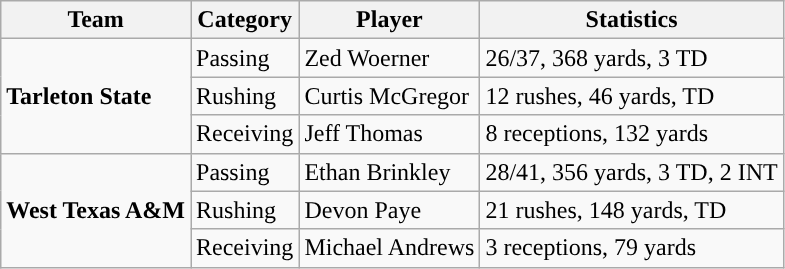<table class="wikitable" style="float: left;">
<tr>
<th>Team</th>
<th>Category</th>
<th>Player</th>
<th>Statistics</th>
</tr>
<tr>
<td rowspan=3><strong>Tarleton State</strong></td>
<td>Passing</td>
<td>Zed Woerner</td>
<td>26/37, 368 yards, 3 TD</td>
</tr>
<tr>
<td>Rushing</td>
<td>Curtis McGregor</td>
<td>12 rushes, 46 yards, TD</td>
</tr>
<tr>
<td>Receiving</td>
<td>Jeff Thomas</td>
<td>8 receptions, 132 yards</td>
</tr>
<tr>
<td rowspan=3><strong>West Texas A&M</strong></td>
<td>Passing</td>
<td>Ethan Brinkley</td>
<td>28/41, 356 yards, 3 TD, 2 INT</td>
</tr>
<tr>
<td>Rushing</td>
<td>Devon Paye</td>
<td>21 rushes, 148 yards, TD</td>
</tr>
<tr>
<td>Receiving</td>
<td>Michael Andrews</td>
<td>3 receptions, 79 yards</td>
</tr>
</table>
